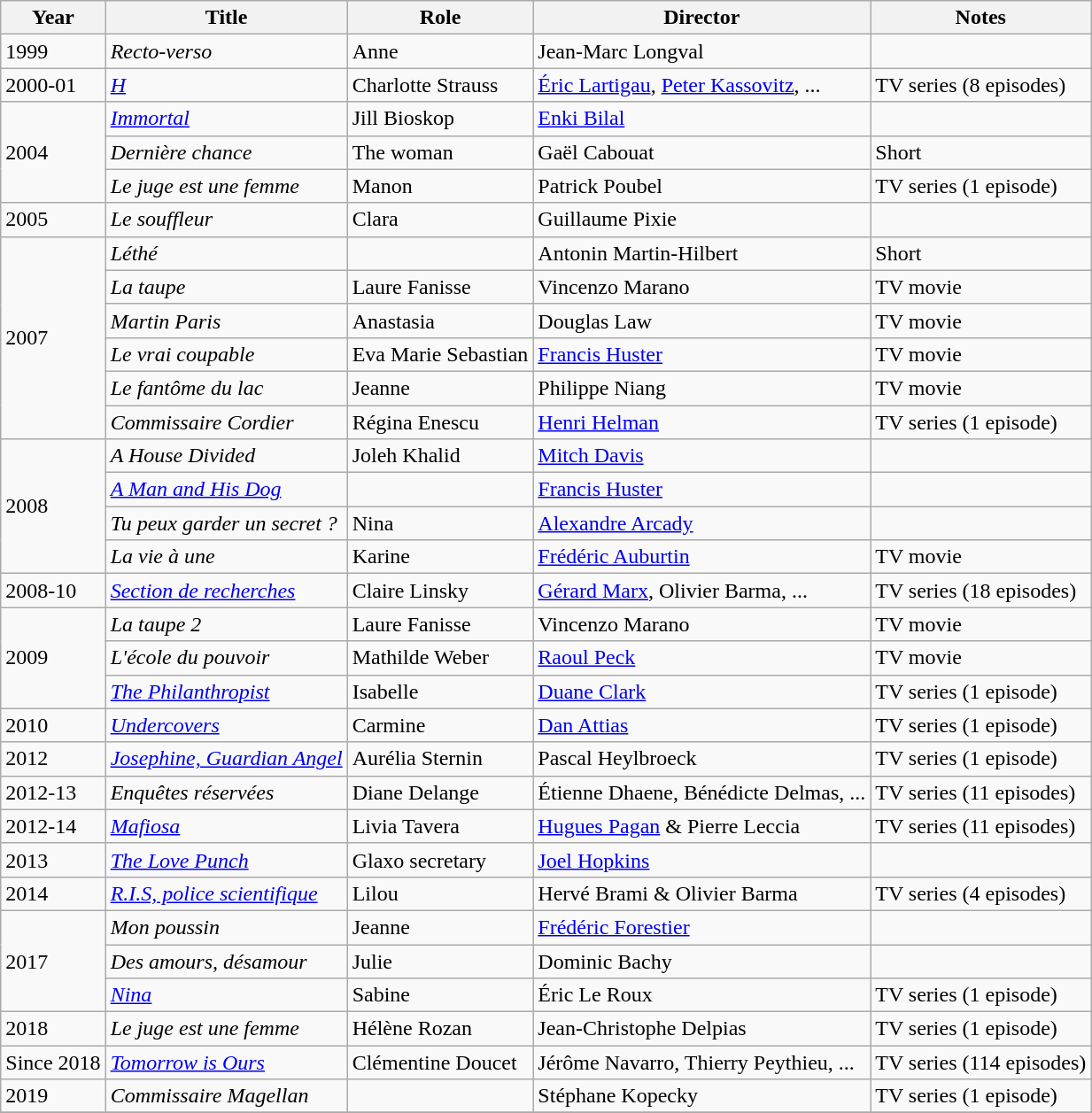<table class="wikitable">
<tr>
<th>Year</th>
<th>Title</th>
<th>Role</th>
<th>Director</th>
<th>Notes</th>
</tr>
<tr>
<td>1999</td>
<td><em>Recto-verso</em></td>
<td>Anne</td>
<td>Jean-Marc Longval</td>
<td></td>
</tr>
<tr>
<td>2000-01</td>
<td><em><a href='#'>H</a></em></td>
<td>Charlotte Strauss</td>
<td><a href='#'>Éric Lartigau</a>, <a href='#'>Peter Kassovitz</a>, ...</td>
<td>TV series (8 episodes)</td>
</tr>
<tr>
<td rowspan=3>2004</td>
<td><em><a href='#'>Immortal</a></em></td>
<td>Jill Bioskop</td>
<td><a href='#'>Enki Bilal</a></td>
<td></td>
</tr>
<tr>
<td><em>Dernière chance</em></td>
<td>The woman</td>
<td>Gaël Cabouat</td>
<td>Short</td>
</tr>
<tr>
<td><em>Le juge est une femme</em></td>
<td>Manon</td>
<td>Patrick Poubel</td>
<td>TV series (1 episode)</td>
</tr>
<tr>
<td>2005</td>
<td><em>Le souffleur</em></td>
<td>Clara</td>
<td>Guillaume Pixie</td>
<td></td>
</tr>
<tr>
<td rowspan=6>2007</td>
<td><em>Léthé</em></td>
<td></td>
<td>Antonin Martin-Hilbert</td>
<td>Short</td>
</tr>
<tr>
<td><em>La taupe</em></td>
<td>Laure Fanisse</td>
<td>Vincenzo Marano</td>
<td>TV movie</td>
</tr>
<tr>
<td><em>Martin Paris</em></td>
<td>Anastasia</td>
<td>Douglas Law</td>
<td>TV movie</td>
</tr>
<tr>
<td><em>Le vrai coupable</em></td>
<td>Eva Marie Sebastian</td>
<td><a href='#'>Francis Huster</a></td>
<td>TV movie</td>
</tr>
<tr>
<td><em>Le fantôme du lac</em></td>
<td>Jeanne</td>
<td>Philippe Niang</td>
<td>TV movie</td>
</tr>
<tr>
<td><em>Commissaire Cordier</em></td>
<td>Régina Enescu</td>
<td><a href='#'>Henri Helman</a></td>
<td>TV series (1 episode)</td>
</tr>
<tr>
<td rowspan=4>2008</td>
<td><em>A House Divided</em></td>
<td>Joleh Khalid</td>
<td><a href='#'>Mitch Davis</a></td>
<td></td>
</tr>
<tr>
<td><em><a href='#'>A Man and His Dog</a></em></td>
<td></td>
<td><a href='#'>Francis Huster</a></td>
<td></td>
</tr>
<tr>
<td><em>Tu peux garder un secret ?</em></td>
<td>Nina</td>
<td><a href='#'>Alexandre Arcady</a></td>
<td></td>
</tr>
<tr>
<td><em>La vie à une</em></td>
<td>Karine</td>
<td><a href='#'>Frédéric Auburtin</a></td>
<td>TV movie</td>
</tr>
<tr>
<td>2008-10</td>
<td><em><a href='#'>Section de recherches</a></em></td>
<td>Claire Linsky</td>
<td><a href='#'>Gérard Marx</a>, Olivier Barma, ...</td>
<td>TV series (18 episodes)</td>
</tr>
<tr>
<td rowspan=3>2009</td>
<td><em>La taupe 2</em></td>
<td>Laure Fanisse</td>
<td>Vincenzo Marano</td>
<td>TV movie</td>
</tr>
<tr>
<td><em>L'école du pouvoir</em></td>
<td>Mathilde Weber</td>
<td><a href='#'>Raoul Peck</a></td>
<td>TV movie</td>
</tr>
<tr>
<td><em><a href='#'>The Philanthropist</a></em></td>
<td>Isabelle</td>
<td><a href='#'>Duane Clark</a></td>
<td>TV series (1 episode)</td>
</tr>
<tr>
<td>2010</td>
<td><em><a href='#'>Undercovers</a></em></td>
<td>Carmine</td>
<td><a href='#'>Dan Attias</a></td>
<td>TV series (1 episode)</td>
</tr>
<tr>
<td>2012</td>
<td><em><a href='#'>Josephine, Guardian Angel</a></em></td>
<td>Aurélia Sternin</td>
<td>Pascal Heylbroeck</td>
<td>TV series (1 episode)</td>
</tr>
<tr>
<td>2012-13</td>
<td><em>Enquêtes réservées</em></td>
<td>Diane Delange</td>
<td>Étienne Dhaene, Bénédicte Delmas, ...</td>
<td>TV series (11 episodes)</td>
</tr>
<tr>
<td>2012-14</td>
<td><em><a href='#'>Mafiosa</a></em></td>
<td>Livia Tavera</td>
<td><a href='#'>Hugues Pagan</a> & Pierre Leccia</td>
<td>TV series (11 episodes)</td>
</tr>
<tr>
<td>2013</td>
<td><em><a href='#'>The Love Punch</a></em></td>
<td>Glaxo secretary</td>
<td><a href='#'>Joel Hopkins</a></td>
<td></td>
</tr>
<tr>
<td>2014</td>
<td><em><a href='#'>R.I.S, police scientifique</a></em></td>
<td>Lilou</td>
<td>Hervé Brami & Olivier Barma</td>
<td>TV series (4 episodes)</td>
</tr>
<tr>
<td rowspan=3>2017</td>
<td><em>Mon poussin</em></td>
<td>Jeanne</td>
<td><a href='#'>Frédéric Forestier</a></td>
<td></td>
</tr>
<tr>
<td><em>Des amours, désamour</em></td>
<td>Julie</td>
<td>Dominic Bachy</td>
<td></td>
</tr>
<tr>
<td><em><a href='#'>Nina</a></em></td>
<td>Sabine</td>
<td>Éric Le Roux</td>
<td>TV series (1 episode)</td>
</tr>
<tr>
<td>2018</td>
<td><em>Le juge est une femme</em></td>
<td>Hélène Rozan</td>
<td>Jean-Christophe Delpias</td>
<td>TV series (1 episode)</td>
</tr>
<tr>
<td>Since 2018</td>
<td><em><a href='#'>Tomorrow is Ours</a></em></td>
<td>Clémentine Doucet</td>
<td>Jérôme Navarro, Thierry Peythieu, ...</td>
<td>TV series (114 episodes)</td>
</tr>
<tr>
<td>2019</td>
<td><em>Commissaire Magellan</em></td>
<td></td>
<td>Stéphane Kopecky</td>
<td>TV series (1 episode)</td>
</tr>
<tr>
</tr>
</table>
